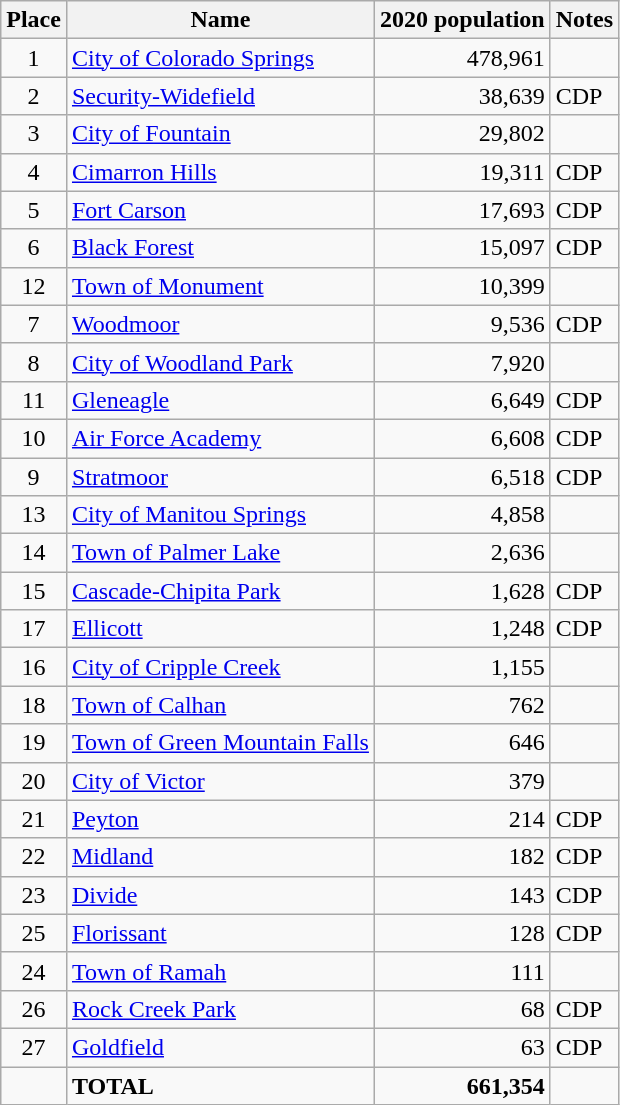<table class="wikitable sortable">
<tr>
<th>Place</th>
<th>Name</th>
<th>2020 population</th>
<th>Notes</th>
</tr>
<tr>
<td align=center>1</td>
<td><a href='#'>City of Colorado Springs</a></td>
<td align=right>478,961</td>
<td></td>
</tr>
<tr>
<td align=center>2</td>
<td><a href='#'>Security-Widefield</a></td>
<td align=right>38,639</td>
<td>CDP</td>
</tr>
<tr>
<td align=center>3</td>
<td><a href='#'>City of Fountain</a></td>
<td align=right>29,802</td>
<td></td>
</tr>
<tr>
<td align=center>4</td>
<td><a href='#'>Cimarron Hills</a></td>
<td align=right>19,311</td>
<td>CDP</td>
</tr>
<tr>
<td align=center>5</td>
<td><a href='#'>Fort Carson</a></td>
<td align=right>17,693</td>
<td>CDP</td>
</tr>
<tr>
<td align=center>6</td>
<td><a href='#'>Black Forest</a></td>
<td align=right>15,097</td>
<td>CDP</td>
</tr>
<tr>
<td align="center">12</td>
<td><a href='#'>Town of Monument</a></td>
<td align="right">10,399</td>
<td></td>
</tr>
<tr>
<td align="center">7</td>
<td><a href='#'>Woodmoor</a></td>
<td align="right">9,536</td>
<td>CDP</td>
</tr>
<tr>
<td align="center">8</td>
<td><a href='#'>City of Woodland Park</a></td>
<td align="right">7,920</td>
<td></td>
</tr>
<tr>
<td align="center">11</td>
<td><a href='#'>Gleneagle</a></td>
<td align="right">6,649</td>
<td>CDP</td>
</tr>
<tr>
<td align="center">10</td>
<td><a href='#'>Air Force Academy</a></td>
<td align="right">6,608</td>
<td>CDP</td>
</tr>
<tr>
<td align="center">9</td>
<td><a href='#'>Stratmoor</a></td>
<td align="right">6,518</td>
<td>CDP</td>
</tr>
<tr>
<td align=center>13</td>
<td><a href='#'>City of Manitou Springs</a></td>
<td align=right>4,858</td>
<td></td>
</tr>
<tr>
<td align=center>14</td>
<td><a href='#'>Town of Palmer Lake</a></td>
<td align=right>2,636</td>
<td></td>
</tr>
<tr>
<td align=center>15</td>
<td><a href='#'>Cascade-Chipita Park</a></td>
<td align=right>1,628</td>
<td>CDP</td>
</tr>
<tr>
<td align="center">17</td>
<td><a href='#'>Ellicott</a></td>
<td align="right">1,248</td>
<td>CDP</td>
</tr>
<tr>
<td align="center">16</td>
<td><a href='#'>City of Cripple Creek</a></td>
<td align="right">1,155</td>
<td></td>
</tr>
<tr>
<td align=center>18</td>
<td><a href='#'>Town of Calhan</a></td>
<td align=right>762</td>
<td></td>
</tr>
<tr>
<td align=center>19</td>
<td><a href='#'>Town of Green Mountain Falls</a></td>
<td align=right>646</td>
<td></td>
</tr>
<tr>
<td align=center>20</td>
<td><a href='#'>City of Victor</a></td>
<td align=right>379</td>
<td></td>
</tr>
<tr>
<td align=center>21</td>
<td><a href='#'>Peyton</a></td>
<td align=right>214</td>
<td>CDP</td>
</tr>
<tr>
<td align=center>22</td>
<td><a href='#'>Midland</a></td>
<td align=right>182</td>
<td>CDP</td>
</tr>
<tr>
<td align=center>23</td>
<td><a href='#'>Divide</a></td>
<td align=right>143</td>
<td>CDP</td>
</tr>
<tr>
<td align="center">25</td>
<td><a href='#'>Florissant</a></td>
<td align="right">128</td>
<td>CDP</td>
</tr>
<tr>
<td align="center">24</td>
<td><a href='#'>Town of Ramah</a></td>
<td align="right">111</td>
<td></td>
</tr>
<tr>
<td align=center>26</td>
<td><a href='#'>Rock Creek Park</a></td>
<td align=right>68</td>
<td>CDP</td>
</tr>
<tr>
<td align=center>27</td>
<td><a href='#'>Goldfield</a></td>
<td align=right>63</td>
<td>CDP</td>
</tr>
<tr>
<td></td>
<td><strong>TOTAL</strong></td>
<td align=right><strong>661,354</strong></td>
<td></td>
</tr>
</table>
